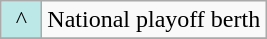<table class="wikitable">
<tr>
<td align="center" bgcolor="bce8e8" width=20>^</td>
<td>National playoff berth</td>
</tr>
<tr>
</tr>
</table>
